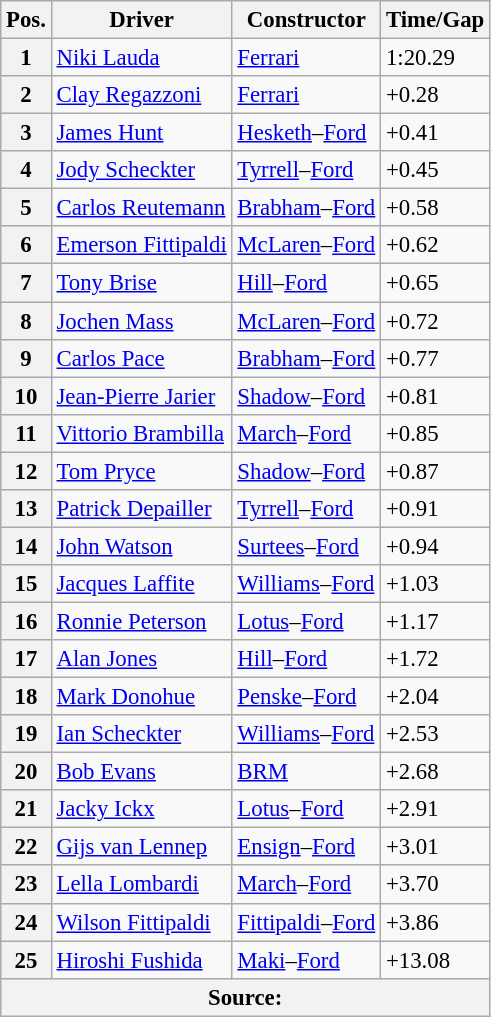<table class="wikitable sortable" style="font-size: 95%">
<tr>
<th>Pos.</th>
<th>Driver</th>
<th>Constructor</th>
<th>Time/Gap</th>
</tr>
<tr>
<th>1</th>
<td> <a href='#'>Niki Lauda</a></td>
<td><a href='#'>Ferrari</a></td>
<td>1:20.29</td>
</tr>
<tr>
<th>2</th>
<td> <a href='#'>Clay Regazzoni</a></td>
<td><a href='#'>Ferrari</a></td>
<td>+0.28</td>
</tr>
<tr>
<th>3</th>
<td> <a href='#'>James Hunt</a></td>
<td><a href='#'>Hesketh</a>–<a href='#'>Ford</a></td>
<td>+0.41</td>
</tr>
<tr>
<th>4</th>
<td> <a href='#'>Jody Scheckter</a></td>
<td><a href='#'>Tyrrell</a>–<a href='#'>Ford</a></td>
<td>+0.45</td>
</tr>
<tr>
<th>5</th>
<td> <a href='#'>Carlos Reutemann</a></td>
<td><a href='#'>Brabham</a>–<a href='#'>Ford</a></td>
<td>+0.58</td>
</tr>
<tr>
<th>6</th>
<td> <a href='#'>Emerson Fittipaldi</a></td>
<td><a href='#'>McLaren</a>–<a href='#'>Ford</a></td>
<td>+0.62</td>
</tr>
<tr>
<th>7</th>
<td> <a href='#'>Tony Brise</a></td>
<td><a href='#'>Hill</a>–<a href='#'>Ford</a></td>
<td>+0.65</td>
</tr>
<tr>
<th>8</th>
<td> <a href='#'>Jochen Mass</a></td>
<td><a href='#'>McLaren</a>–<a href='#'>Ford</a></td>
<td>+0.72</td>
</tr>
<tr>
<th>9</th>
<td> <a href='#'>Carlos Pace</a></td>
<td><a href='#'>Brabham</a>–<a href='#'>Ford</a></td>
<td>+0.77</td>
</tr>
<tr>
<th>10</th>
<td> <a href='#'>Jean-Pierre Jarier</a></td>
<td><a href='#'>Shadow</a>–<a href='#'>Ford</a></td>
<td>+0.81</td>
</tr>
<tr>
<th>11</th>
<td> <a href='#'>Vittorio Brambilla</a></td>
<td><a href='#'>March</a>–<a href='#'>Ford</a></td>
<td>+0.85</td>
</tr>
<tr>
<th>12</th>
<td> <a href='#'>Tom Pryce</a></td>
<td><a href='#'>Shadow</a>–<a href='#'>Ford</a></td>
<td>+0.87</td>
</tr>
<tr>
<th>13</th>
<td> <a href='#'>Patrick Depailler</a></td>
<td><a href='#'>Tyrrell</a>–<a href='#'>Ford</a></td>
<td>+0.91</td>
</tr>
<tr>
<th>14</th>
<td> <a href='#'>John Watson</a></td>
<td><a href='#'>Surtees</a>–<a href='#'>Ford</a></td>
<td>+0.94</td>
</tr>
<tr>
<th>15</th>
<td> <a href='#'>Jacques Laffite</a></td>
<td><a href='#'>Williams</a>–<a href='#'>Ford</a></td>
<td>+1.03</td>
</tr>
<tr>
<th>16</th>
<td> <a href='#'>Ronnie Peterson</a></td>
<td><a href='#'>Lotus</a>–<a href='#'>Ford</a></td>
<td>+1.17</td>
</tr>
<tr>
<th>17</th>
<td> <a href='#'>Alan Jones</a></td>
<td><a href='#'>Hill</a>–<a href='#'>Ford</a></td>
<td>+1.72</td>
</tr>
<tr>
<th>18</th>
<td> <a href='#'>Mark Donohue</a></td>
<td><a href='#'>Penske</a>–<a href='#'>Ford</a></td>
<td>+2.04</td>
</tr>
<tr>
<th>19</th>
<td> <a href='#'>Ian Scheckter</a></td>
<td><a href='#'>Williams</a>–<a href='#'>Ford</a></td>
<td>+2.53</td>
</tr>
<tr>
<th>20</th>
<td> <a href='#'>Bob Evans</a></td>
<td><a href='#'>BRM</a></td>
<td>+2.68</td>
</tr>
<tr>
<th>21</th>
<td> <a href='#'>Jacky Ickx</a></td>
<td><a href='#'>Lotus</a>–<a href='#'>Ford</a></td>
<td>+2.91</td>
</tr>
<tr>
<th>22</th>
<td> <a href='#'>Gijs van Lennep</a></td>
<td><a href='#'>Ensign</a>–<a href='#'>Ford</a></td>
<td>+3.01</td>
</tr>
<tr>
<th>23</th>
<td> <a href='#'>Lella Lombardi</a></td>
<td><a href='#'>March</a>–<a href='#'>Ford</a></td>
<td>+3.70</td>
</tr>
<tr>
<th>24</th>
<td> <a href='#'>Wilson Fittipaldi</a></td>
<td><a href='#'>Fittipaldi</a>–<a href='#'>Ford</a></td>
<td>+3.86</td>
</tr>
<tr>
<th>25</th>
<td> <a href='#'>Hiroshi Fushida</a></td>
<td><a href='#'>Maki</a>–<a href='#'>Ford</a></td>
<td>+13.08</td>
</tr>
<tr>
<th colspan=4>Source:</th>
</tr>
</table>
